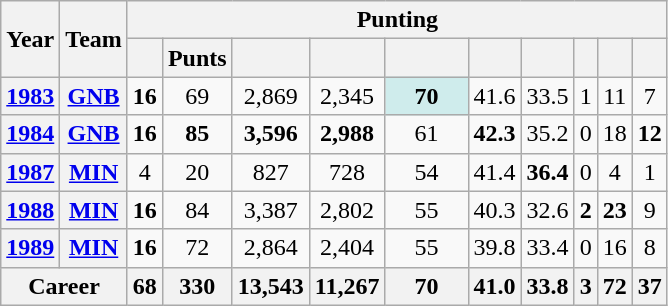<table class=wikitable style="text-align:center;">
<tr>
<th rowspan="2">Year</th>
<th rowspan="2">Team</th>
<th colspan="10">Punting</th>
</tr>
<tr>
<th></th>
<th>Punts</th>
<th></th>
<th></th>
<th></th>
<th></th>
<th></th>
<th></th>
<th></th>
<th></th>
</tr>
<tr>
<th><a href='#'>1983</a></th>
<th><a href='#'>GNB</a></th>
<td><strong>16</strong></td>
<td>69</td>
<td>2,869</td>
<td>2,345</td>
<td style="background:#cfecec; width:3em;"><strong>70</strong></td>
<td>41.6</td>
<td>33.5</td>
<td>1</td>
<td>11</td>
<td>7</td>
</tr>
<tr>
<th><a href='#'>1984</a></th>
<th><a href='#'>GNB</a></th>
<td><strong>16</strong></td>
<td><strong>85</strong></td>
<td><strong>3,596</strong></td>
<td><strong>2,988</strong></td>
<td>61</td>
<td><strong>42.3</strong></td>
<td>35.2</td>
<td>0</td>
<td>18</td>
<td><strong>12</strong></td>
</tr>
<tr>
<th><a href='#'>1987</a></th>
<th><a href='#'>MIN</a></th>
<td>4</td>
<td>20</td>
<td>827</td>
<td>728</td>
<td>54</td>
<td>41.4</td>
<td><strong>36.4</strong></td>
<td>0</td>
<td>4</td>
<td>1</td>
</tr>
<tr>
<th><a href='#'>1988</a></th>
<th><a href='#'>MIN</a></th>
<td><strong>16</strong></td>
<td>84</td>
<td>3,387</td>
<td>2,802</td>
<td>55</td>
<td>40.3</td>
<td>32.6</td>
<td><strong>2</strong></td>
<td><strong>23</strong></td>
<td>9</td>
</tr>
<tr>
<th><a href='#'>1989</a></th>
<th><a href='#'>MIN</a></th>
<td><strong>16</strong></td>
<td>72</td>
<td>2,864</td>
<td>2,404</td>
<td>55</td>
<td>39.8</td>
<td>33.4</td>
<td>0</td>
<td>16</td>
<td>8</td>
</tr>
<tr>
<th colspan="2">Career</th>
<th>68</th>
<th>330</th>
<th>13,543</th>
<th>11,267</th>
<th>70</th>
<th>41.0</th>
<th>33.8</th>
<th>3</th>
<th>72</th>
<th>37</th>
</tr>
</table>
